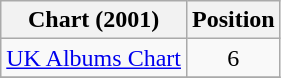<table class="wikitable sortable">
<tr>
<th>Chart (2001)</th>
<th>Position</th>
</tr>
<tr>
<td><a href='#'>UK Albums Chart</a></td>
<td align="center">6</td>
</tr>
<tr>
</tr>
</table>
